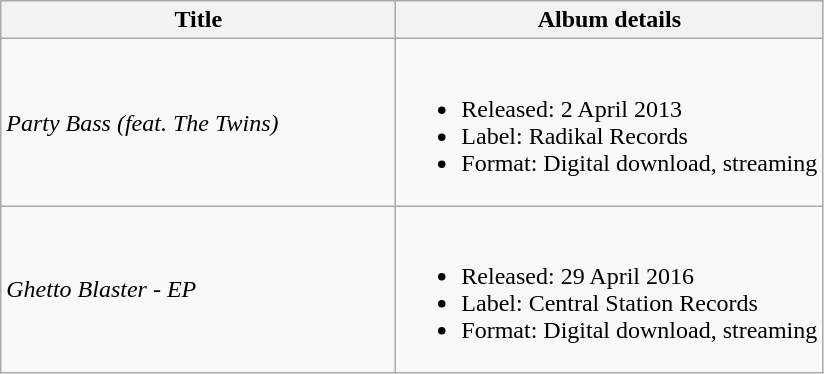<table class="wikitable plainrowheaders">
<tr>
<th scope="col" bgcolor="#eeeeee" style="width:16em;">Title</th>
<th scope="col" style="width:16em style="text-align:center;">Album details</th>
</tr>
<tr>
<td><em>Party Bass (feat. The Twins)</em></td>
<td><br><ul><li>Released: 2 April 2013</li><li>Label: Radikal Records</li><li>Format: Digital download,  streaming</li></ul></td>
</tr>
<tr>
<td><em>Ghetto Blaster - EP</em></td>
<td><br><ul><li>Released: 29 April 2016</li><li>Label: Central Station Records</li><li>Format: Digital download,  streaming</li></ul></td>
</tr>
</table>
